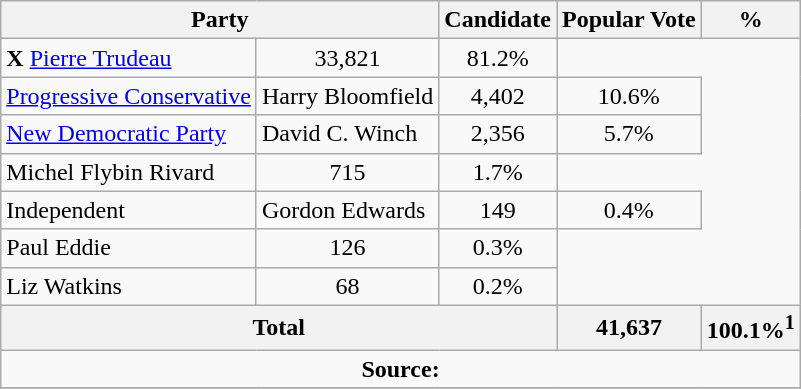<table class="wikitable">
<tr>
<th colspan="2">Party</th>
<th>Candidate</th>
<th>Popular Vote</th>
<th>%</th>
</tr>
<tr>
<td> <strong>X</strong> <a href='#'>Pierre Trudeau</a></td>
<td align=center>33,821</td>
<td align=center>81.2%</td>
</tr>
<tr>
<td><a href='#'>Progressive Conservative</a></td>
<td>Harry Bloomfield</td>
<td align=center>4,402</td>
<td align=center>10.6%</td>
</tr>
<tr>
<td><a href='#'>New Democratic Party</a></td>
<td>David C. Winch</td>
<td align=center>2,356</td>
<td align=center>5.7%</td>
</tr>
<tr>
<td>Michel Flybin Rivard</td>
<td align=center>715</td>
<td align=center>1.7%</td>
</tr>
<tr>
<td>Independent</td>
<td>Gordon Edwards</td>
<td align=center>149</td>
<td align=center>0.4%</td>
</tr>
<tr>
<td>Paul Eddie</td>
<td align=center>126</td>
<td align=center>0.3%</td>
</tr>
<tr>
<td>Liz Watkins</td>
<td align=center>68</td>
<td align=center>0.2%</td>
</tr>
<tr>
<th colspan=3 align=center>Total</th>
<th align=right>41,637</th>
<th align=right>100.1%<sup>1</sup></th>
</tr>
<tr>
<td align="center" colspan=5><strong>Source:</strong> </td>
</tr>
<tr>
</tr>
</table>
